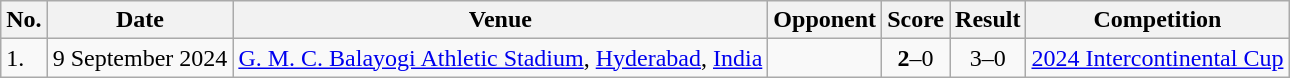<table class="wikitable">
<tr>
<th>No.</th>
<th>Date</th>
<th>Venue</th>
<th>Opponent</th>
<th>Score</th>
<th>Result</th>
<th>Competition</th>
</tr>
<tr>
<td>1.</td>
<td>9 September 2024</td>
<td><a href='#'>G. M. C. Balayogi Athletic Stadium</a>, <a href='#'>Hyderabad</a>, <a href='#'>India</a></td>
<td></td>
<td align=center><strong>2</strong>–0</td>
<td align=center>3–0</td>
<td><a href='#'>2024 Intercontinental Cup</a></td>
</tr>
</table>
